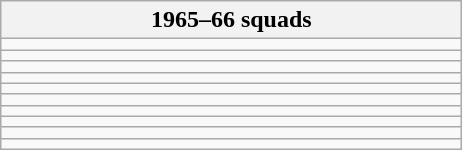<table class="wikitable">
<tr>
<th width=300>1965–66 squads</th>
</tr>
<tr>
<td></td>
</tr>
<tr>
<td></td>
</tr>
<tr>
<td></td>
</tr>
<tr>
<td></td>
</tr>
<tr>
<td></td>
</tr>
<tr>
<td></td>
</tr>
<tr>
<td></td>
</tr>
<tr>
<td></td>
</tr>
<tr>
<td></td>
</tr>
<tr>
<td></td>
</tr>
</table>
